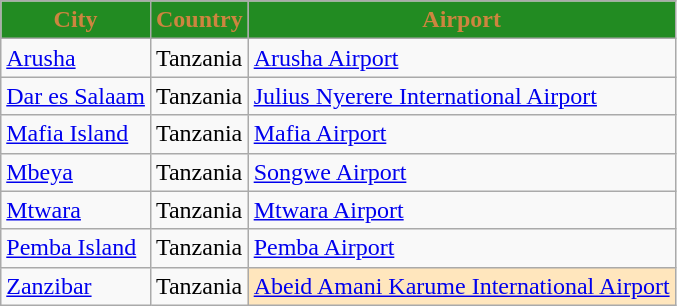<table class="sortable wikitable toccolours">
<tr>
<th style="background-color:#228B22;color: Peru">City</th>
<th style="background-color:#228B22;color: Peru">Country</th>
<th style="background-color:#228B22;color: Peru">Airport</th>
</tr>
<tr>
<td style=><a href='#'>Arusha</a></td>
<td>Tanzania</td>
<td><a href='#'>Arusha Airport</a></td>
</tr>
<tr>
<td style=><a href='#'>Dar es Salaam</a></td>
<td>Tanzania</td>
<td><a href='#'>Julius Nyerere International Airport</a></td>
</tr>
<tr>
<td style=><a href='#'>Mafia Island</a></td>
<td>Tanzania</td>
<td><a href='#'>Mafia Airport</a></td>
</tr>
<tr>
<td style=><a href='#'>Mbeya</a></td>
<td>Tanzania</td>
<td><a href='#'>Songwe Airport</a></td>
</tr>
<tr>
<td style=><a href='#'>Mtwara</a></td>
<td>Tanzania</td>
<td><a href='#'>Mtwara Airport</a></td>
</tr>
<tr>
<td style=><a href='#'>Pemba Island</a></td>
<td>Tanzania</td>
<td><a href='#'>Pemba Airport</a></td>
</tr>
<tr>
<td style=><a href='#'>Zanzibar</a></td>
<td>Tanzania</td>
<td style="background-color: #FFE6BD"><a href='#'>Abeid Amani Karume International Airport</a></td>
</tr>
</table>
